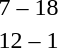<table style="text-align:center">
<tr>
<th width=200></th>
<th width=100></th>
<th width=200></th>
</tr>
<tr>
<td align=right></td>
<td>7 – 18</td>
<td align=left><strong></strong></td>
</tr>
<tr>
<td align=right><strong></strong></td>
<td>12 – 1</td>
<td align=left></td>
</tr>
</table>
